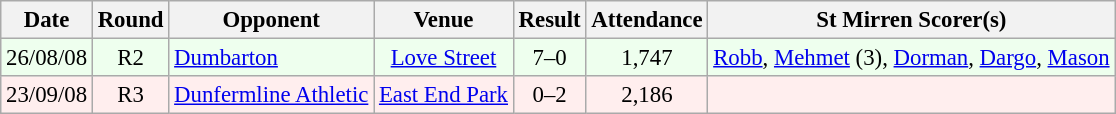<table class="wikitable sortable" style="font-size:95%; text-align:center">
<tr>
<th>Date</th>
<th>Round</th>
<th>Opponent</th>
<th>Venue</th>
<th>Result</th>
<th>Attendance</th>
<th>St Mirren Scorer(s)</th>
</tr>
<tr bgcolor = "#EEFFEE">
<td align=left>26/08/08</td>
<td>R2</td>
<td align="left"><a href='#'>Dumbarton</a></td>
<td><a href='#'>Love Street</a></td>
<td>7–0</td>
<td>1,747</td>
<td align="left"><a href='#'>Robb</a>, <a href='#'>Mehmet</a> (3), <a href='#'>Dorman</a>, <a href='#'>Dargo</a>, <a href='#'>Mason</a></td>
</tr>
<tr bgcolor = "#FFEEEE">
<td align=left>23/09/08</td>
<td>R3</td>
<td align="left"><a href='#'>Dunfermline Athletic</a></td>
<td><a href='#'>East End Park</a></td>
<td>0–2</td>
<td>2,186</td>
<td></td>
</tr>
</table>
